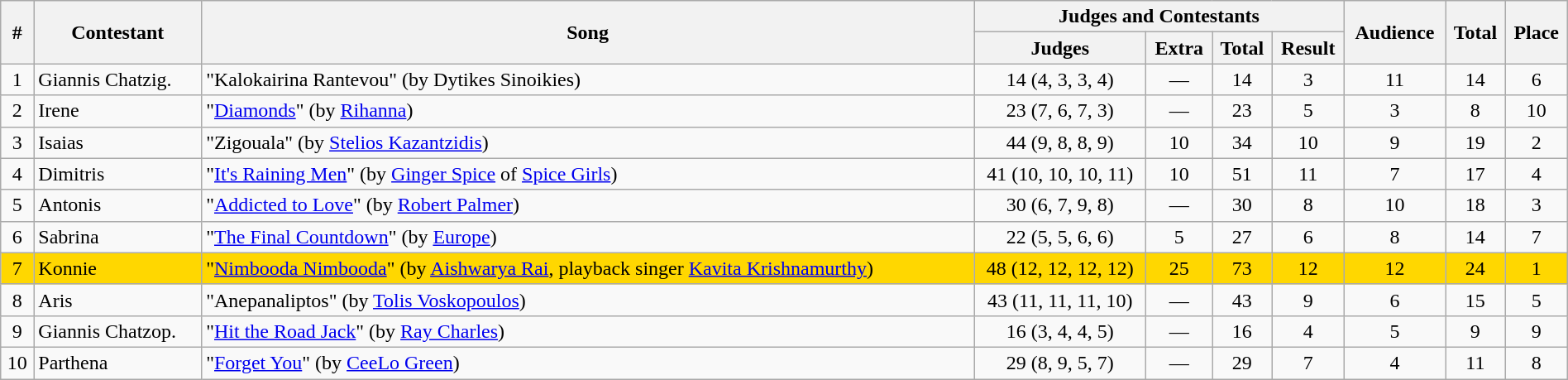<table class="sortable wikitable" style="text-align:center;" width="100%">
<tr>
<th rowspan="2">#</th>
<th rowspan="2">Contestant</th>
<th rowspan="2">Song</th>
<th colspan="4">Judges and Contestants</th>
<th rowspan="2">Audience</th>
<th rowspan="2">Total</th>
<th rowspan="2">Place</th>
</tr>
<tr>
<th width="11%">Judges</th>
<th>Extra</th>
<th>Total</th>
<th>Result</th>
</tr>
<tr>
<td>1</td>
<td align="left">Giannis Chatzig.</td>
<td align="left">"Kalokairina Rantevou" (by Dytikes Sinoikies)</td>
<td>14 (4, 3, 3, 4)</td>
<td>—</td>
<td>14</td>
<td>3</td>
<td>11</td>
<td>14</td>
<td>6</td>
</tr>
<tr>
<td>2</td>
<td align="left">Irene</td>
<td align="left">"<a href='#'>Diamonds</a>" (by <a href='#'>Rihanna</a>)</td>
<td>23 (7, 6, 7, 3)</td>
<td>—</td>
<td>23</td>
<td>5</td>
<td>3</td>
<td>8</td>
<td>10</td>
</tr>
<tr>
<td>3</td>
<td align="left">Isaias</td>
<td align="left">"Zigouala" (by <a href='#'>Stelios Kazantzidis</a>)</td>
<td>44 (9, 8, 8, 9)</td>
<td>10</td>
<td>34</td>
<td>10</td>
<td>9</td>
<td>19</td>
<td>2</td>
</tr>
<tr>
<td>4</td>
<td align="left">Dimitris</td>
<td align="left">"<a href='#'>It's Raining Men</a>" (by <a href='#'>Ginger Spice</a> of <a href='#'>Spice Girls</a>)</td>
<td>41 (10, 10, 10, 11)</td>
<td>10</td>
<td>51</td>
<td>11</td>
<td>7</td>
<td>17</td>
<td>4</td>
</tr>
<tr>
<td>5</td>
<td align="left">Antonis</td>
<td align="left">"<a href='#'>Addicted to Love</a>" (by <a href='#'>Robert Palmer</a>)</td>
<td>30 (6, 7, 9, 8)</td>
<td>—</td>
<td>30</td>
<td>8</td>
<td>10</td>
<td>18</td>
<td>3</td>
</tr>
<tr>
<td>6</td>
<td align="left">Sabrina</td>
<td align="left">"<a href='#'>The Final Countdown</a>" (by <a href='#'>Europe</a>)</td>
<td>22 (5, 5, 6, 6)</td>
<td>5</td>
<td>27</td>
<td>6</td>
<td>8</td>
<td>14</td>
<td>7</td>
</tr>
<tr bgcolor="gold">
<td>7</td>
<td align="left">Konnie</td>
<td align="left">"<a href='#'>Nimbooda Nimbooda</a>" (by <a href='#'>Aishwarya Rai</a>, playback singer <a href='#'>Kavita Krishnamurthy</a>)</td>
<td>48 (12, 12, 12, 12)</td>
<td>25</td>
<td>73</td>
<td>12</td>
<td>12</td>
<td>24</td>
<td>1</td>
</tr>
<tr>
<td>8</td>
<td align="left">Aris</td>
<td align="left">"Anepanaliptos" (by <a href='#'>Tolis Voskopoulos</a>)</td>
<td>43 (11, 11, 11, 10)</td>
<td>—</td>
<td>43</td>
<td>9</td>
<td>6</td>
<td>15</td>
<td>5</td>
</tr>
<tr>
<td>9</td>
<td align="left">Giannis Chatzop.</td>
<td align="left">"<a href='#'>Hit the Road Jack</a>" (by <a href='#'>Ray Charles</a>)</td>
<td>16 (3, 4, 4, 5)</td>
<td>—</td>
<td>16</td>
<td>4</td>
<td>5</td>
<td>9</td>
<td>9</td>
</tr>
<tr>
<td>10</td>
<td align="left">Parthena</td>
<td align="left">"<a href='#'>Forget You</a>" (by <a href='#'>CeeLo Green</a>)</td>
<td>29 (8, 9, 5, 7)</td>
<td>—</td>
<td>29</td>
<td>7</td>
<td>4</td>
<td>11</td>
<td>8</td>
</tr>
</table>
